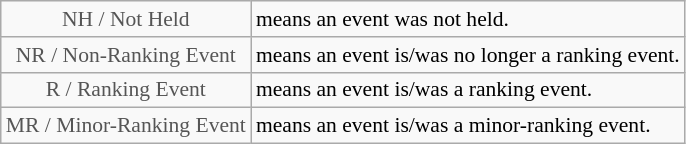<table class="wikitable" style="font-size:90%">
<tr>
<td style="text-align:center; color:#555555;" colspan="4">NH / Not Held</td>
<td>means an event was not held.</td>
</tr>
<tr>
<td style="text-align:center; color:#555555;" colspan="4">NR / Non-Ranking Event</td>
<td>means an event is/was no longer a ranking event.</td>
</tr>
<tr>
<td style="text-align:center; color:#555555;" colspan="4">R / Ranking Event</td>
<td>means an event is/was a ranking event.</td>
</tr>
<tr>
<td style="text-align:center; color:#555555;" colspan="4">MR / Minor-Ranking Event</td>
<td>means an event is/was a minor-ranking event.</td>
</tr>
</table>
